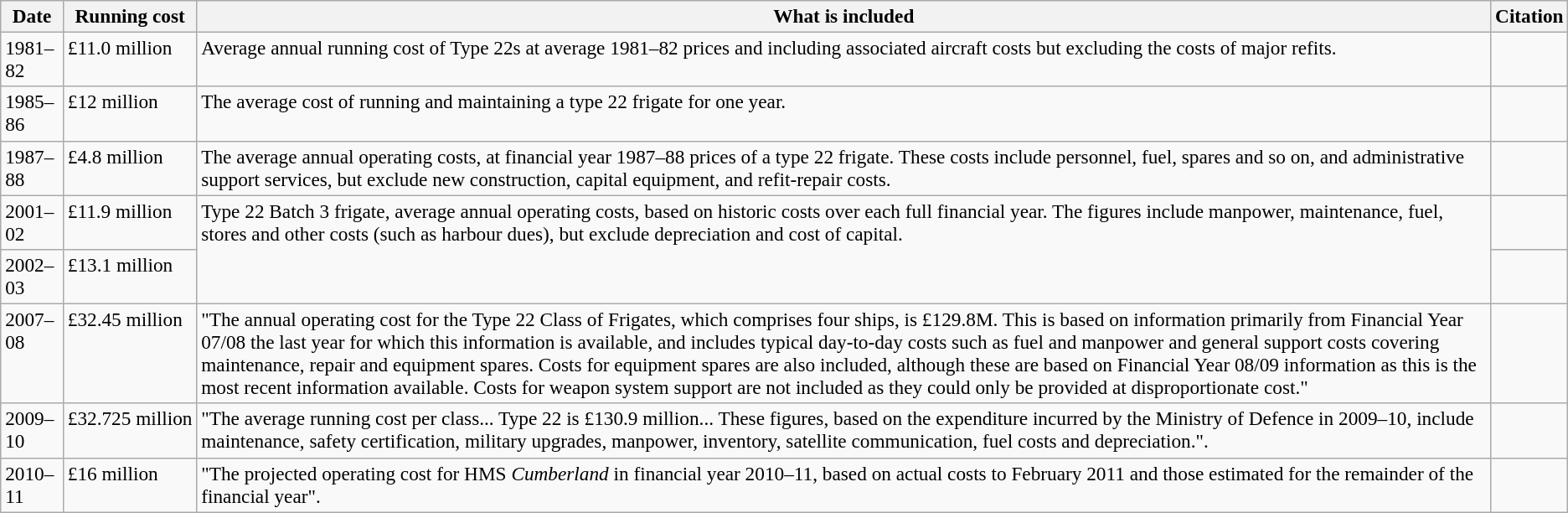<table class="wikitable" style="font-size:97%;">
<tr valign=top>
<th>Date</th>
<th width=75>Running cost</th>
<th>What is included</th>
<th>Citation</th>
</tr>
<tr valign=top>
<td>1981–82</td>
<td>£11.0 million</td>
<td>Average annual running cost of Type 22s at average 1981–82 prices and including associated aircraft costs but excluding the costs of major refits.</td>
<td align=center></td>
</tr>
<tr valign=top>
<td>1985–86</td>
<td>£12 million</td>
<td>The average cost of running and maintaining a type 22 frigate for one year.</td>
<td align=center></td>
</tr>
<tr valign=top>
<td>1987–88</td>
<td>£4.8 million</td>
<td>The average annual operating costs, at financial year 1987–88 prices of a type 22 frigate. These costs include personnel, fuel, spares and so on, and administrative support services, but exclude new construction, capital equipment, and refit-repair costs.</td>
<td align=center></td>
</tr>
<tr valign=top>
<td>2001–02</td>
<td>£11.9 million</td>
<td rowspan=2>Type 22 Batch 3 frigate, average annual operating costs, based on historic costs over each full financial year. The figures include manpower, maintenance, fuel, stores and other costs (such as harbour dues), but exclude depreciation and cost of capital.</td>
<td align=center></td>
</tr>
<tr valign=top>
<td>2002–03</td>
<td>£13.1 million</td>
<td align=center></td>
</tr>
<tr valign=top>
<td>2007–08</td>
<td>£32.45 million</td>
<td>"The annual operating cost for the Type 22 Class of Frigates, which comprises four ships, is £129.8M. This is based on information primarily from Financial Year 07/08 the last year for which this information is available, and includes typical day-to-day costs such as fuel and manpower and general support costs covering maintenance, repair and equipment spares. Costs for equipment spares are also included, although these are based on Financial Year 08/09 information as this is the most recent information available. Costs for weapon system support are not included as they could only be provided at disproportionate cost."</td>
<td align=center></td>
</tr>
<tr valign=top>
<td>2009–10</td>
<td>£32.725 million</td>
<td>"The average running cost per class... Type 22 is £130.9 million... These figures, based on the expenditure incurred by the Ministry of Defence in 2009–10, include maintenance, safety certification, military upgrades, manpower, inventory, satellite communication, fuel costs and depreciation.".</td>
<td align=center></td>
</tr>
<tr valign=top>
<td>2010–11</td>
<td>£16 million</td>
<td>"The projected operating cost for HMS <em>Cumberland</em> in financial year 2010–11, based on actual costs to February 2011 and those estimated for the remainder of the financial year".</td>
<td align=center></td>
</tr>
</table>
